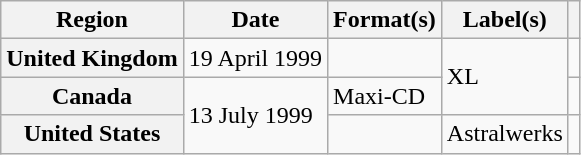<table class="wikitable plainrowheaders">
<tr>
<th scope="col">Region</th>
<th scope="col">Date</th>
<th scope="col">Format(s)</th>
<th scope="col">Label(s)</th>
<th scope="col"></th>
</tr>
<tr>
<th scope="row">United Kingdom</th>
<td>19 April 1999</td>
<td></td>
<td rowspan="2">XL</td>
<td></td>
</tr>
<tr>
<th scope="row">Canada</th>
<td rowspan="2">13 July 1999</td>
<td>Maxi-CD</td>
<td></td>
</tr>
<tr>
<th scope="row">United States</th>
<td></td>
<td>Astralwerks</td>
<td></td>
</tr>
</table>
